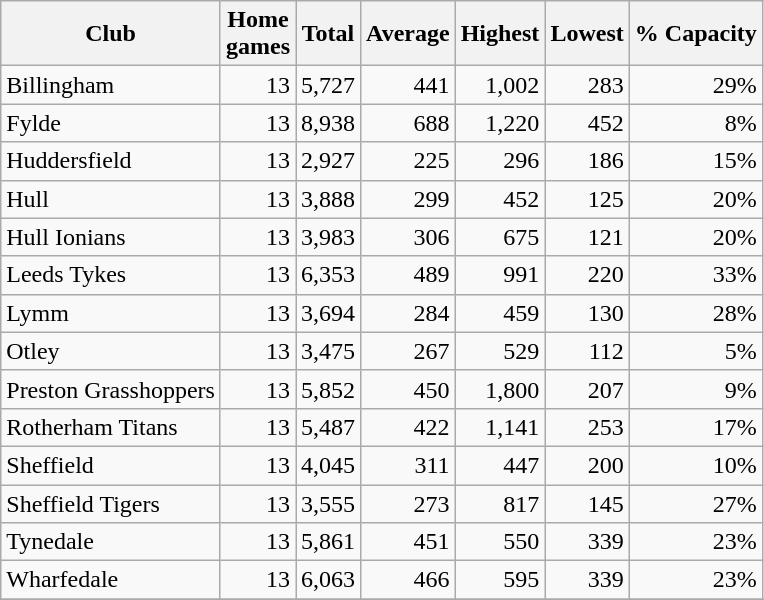<table class="wikitable sortable" style="text-align:right">
<tr>
<th>Club</th>
<th>Home<br>games</th>
<th>Total</th>
<th>Average</th>
<th>Highest</th>
<th>Lowest</th>
<th>% Capacity</th>
</tr>
<tr>
<td style="text-align:left">Billingham</td>
<td>13</td>
<td>5,727</td>
<td>441</td>
<td>1,002</td>
<td>283</td>
<td>29%</td>
</tr>
<tr>
<td style="text-align:left">Fylde</td>
<td>13</td>
<td>8,938</td>
<td>688</td>
<td>1,220</td>
<td>452</td>
<td>8%</td>
</tr>
<tr>
<td style="text-align:left">Huddersfield</td>
<td>13</td>
<td>2,927</td>
<td>225</td>
<td>296</td>
<td>186</td>
<td>15%</td>
</tr>
<tr>
<td style="text-align:left">Hull</td>
<td>13</td>
<td>3,888</td>
<td>299</td>
<td>452</td>
<td>125</td>
<td>20%</td>
</tr>
<tr>
<td style="text-align:left">Hull Ionians</td>
<td>13</td>
<td>3,983</td>
<td>306</td>
<td>675</td>
<td>121</td>
<td>20%</td>
</tr>
<tr>
<td style="text-align:left">Leeds Tykes</td>
<td>13</td>
<td>6,353</td>
<td>489</td>
<td>991</td>
<td>220</td>
<td>33%</td>
</tr>
<tr>
<td style="text-align:left">Lymm</td>
<td>13</td>
<td>3,694</td>
<td>284</td>
<td>459</td>
<td>130</td>
<td>28%</td>
</tr>
<tr>
<td style="text-align:left">Otley</td>
<td>13</td>
<td>3,475</td>
<td>267</td>
<td>529</td>
<td>112</td>
<td>5%</td>
</tr>
<tr>
<td style="text-align:left">Preston Grasshoppers</td>
<td>13</td>
<td>5,852</td>
<td>450</td>
<td>1,800</td>
<td>207</td>
<td>9%</td>
</tr>
<tr>
<td style="text-align:left">Rotherham Titans</td>
<td>13</td>
<td>5,487</td>
<td>422</td>
<td>1,141</td>
<td>253</td>
<td>17%</td>
</tr>
<tr>
<td style="text-align:left">Sheffield</td>
<td>13</td>
<td>4,045</td>
<td>311</td>
<td>447</td>
<td>200</td>
<td>10%</td>
</tr>
<tr>
<td style="text-align:left">Sheffield Tigers</td>
<td>13</td>
<td>3,555</td>
<td>273</td>
<td>817</td>
<td>145</td>
<td>27%</td>
</tr>
<tr>
<td style="text-align:left">Tynedale</td>
<td>13</td>
<td>5,861</td>
<td>451</td>
<td>550</td>
<td>339</td>
<td>23%</td>
</tr>
<tr>
<td style="text-align:left">Wharfedale</td>
<td>13</td>
<td>6,063</td>
<td>466</td>
<td>595</td>
<td>339</td>
<td>23%</td>
</tr>
<tr>
</tr>
</table>
